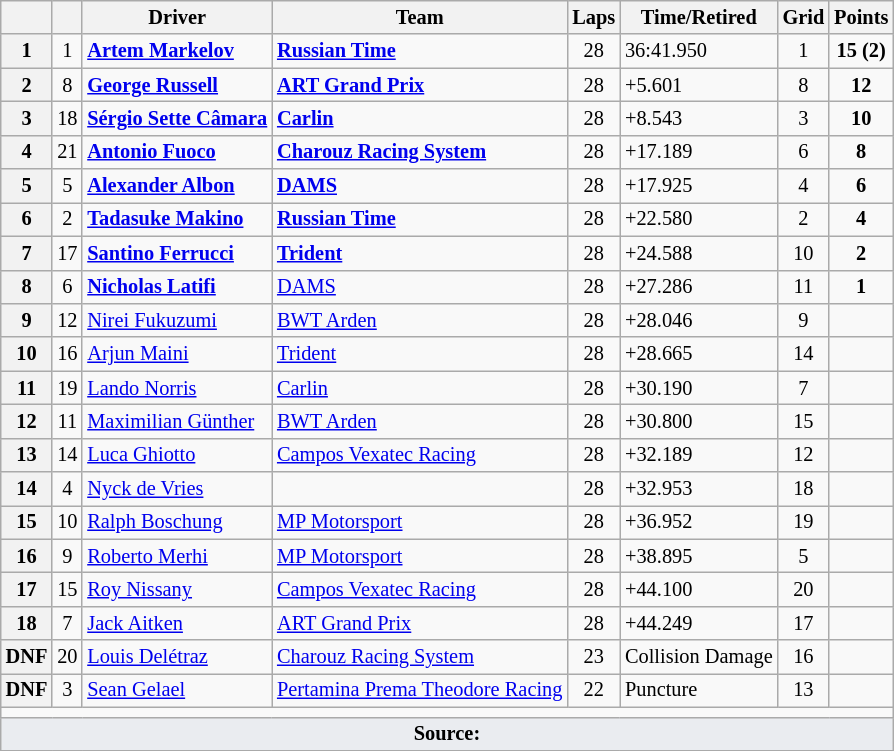<table class="wikitable" style="font-size: 85%;">
<tr>
<th></th>
<th></th>
<th>Driver</th>
<th>Team</th>
<th>Laps</th>
<th>Time/Retired</th>
<th>Grid</th>
<th>Points</th>
</tr>
<tr>
<th>1</th>
<td align="center">1</td>
<td> <strong><a href='#'>Artem Markelov</a></strong></td>
<td><strong><a href='#'>Russian Time</a></strong></td>
<td align="center">28</td>
<td>36:41.950</td>
<td align="center">1</td>
<td align="center"><strong>15 (2)</strong></td>
</tr>
<tr>
<th>2</th>
<td align="center">8</td>
<td> <strong><a href='#'>George Russell</a></strong></td>
<td><strong><a href='#'>ART Grand Prix</a></strong></td>
<td align="center">28</td>
<td>+5.601</td>
<td align="center">8</td>
<td align="center"><strong>12</strong></td>
</tr>
<tr>
<th>3</th>
<td align="center">18</td>
<td {{nowrap> <strong><a href='#'>Sérgio Sette Câmara</a></strong></td>
<td><strong><a href='#'>Carlin</a></strong></td>
<td align="center">28</td>
<td>+8.543</td>
<td align="center">3</td>
<td align="center"><strong>10</strong></td>
</tr>
<tr>
<th>4</th>
<td align="center">21</td>
<td> <strong><a href='#'>Antonio Fuoco</a></strong></td>
<td><strong><a href='#'>Charouz Racing System</a></strong></td>
<td align="center">28</td>
<td>+17.189</td>
<td align="center">6</td>
<td align="center"><strong>8</strong></td>
</tr>
<tr>
<th>5</th>
<td align="center">5</td>
<td> <strong><a href='#'>Alexander Albon</a></strong></td>
<td><strong><a href='#'>DAMS</a></strong></td>
<td align="center">28</td>
<td>+17.925</td>
<td align="center">4</td>
<td align="center"><strong>6</strong></td>
</tr>
<tr>
<th>6</th>
<td align="center">2</td>
<td> <strong><a href='#'>Tadasuke Makino</a></strong></td>
<td><strong><a href='#'>Russian Time</a></strong></td>
<td align="center">28</td>
<td>+22.580</td>
<td align="center">2</td>
<td align="center"><strong>4</strong></td>
</tr>
<tr>
<th>7</th>
<td align="center">17</td>
<td> <strong><a href='#'>Santino Ferrucci</a></strong></td>
<td><strong><a href='#'>Trident</a></strong></td>
<td align="center">28</td>
<td>+24.588</td>
<td align="center">10</td>
<td align="center"><strong>2</strong></td>
</tr>
<tr>
<th>8</th>
<td align="center">6</td>
<td> <strong><a href='#'>Nicholas Latifi</a></strong></td>
<td><a href='#'>DAMS</a></td>
<td align="center">28</td>
<td>+27.286</td>
<td align="center">11</td>
<td align="center"><strong>1</strong></td>
</tr>
<tr>
<th>9</th>
<td align="center">12</td>
<td> <a href='#'>Nirei Fukuzumi</a></td>
<td><a href='#'>BWT Arden</a></td>
<td align="center">28</td>
<td>+28.046</td>
<td align="center">9</td>
<td align="center"></td>
</tr>
<tr>
<th>10</th>
<td align="center">16</td>
<td> <a href='#'>Arjun Maini</a></td>
<td><a href='#'>Trident</a></td>
<td align="center">28</td>
<td>+28.665</td>
<td align="center">14</td>
<td align="center"></td>
</tr>
<tr>
<th>11</th>
<td align="center">19</td>
<td> <a href='#'>Lando Norris</a></td>
<td><a href='#'>Carlin</a></td>
<td align="center">28</td>
<td>+30.190</td>
<td align="center">7</td>
<td align="center"></td>
</tr>
<tr>
<th>12</th>
<td align="center">11</td>
<td> <a href='#'>Maximilian Günther</a></td>
<td><a href='#'>BWT Arden</a></td>
<td align="center">28</td>
<td>+30.800</td>
<td align="center">15</td>
<td align="center"></td>
</tr>
<tr>
<th>13</th>
<td align="center">14</td>
<td> <a href='#'>Luca Ghiotto</a></td>
<td><a href='#'>Campos Vexatec Racing</a></td>
<td align="center">28</td>
<td>+32.189</td>
<td align="center">12</td>
<td align="center"></td>
</tr>
<tr>
<th>14</th>
<td align="center">4</td>
<td> <a href='#'>Nyck de Vries</a></td>
<td></td>
<td align="center">28</td>
<td>+32.953</td>
<td align="center">18</td>
<td align="center"></td>
</tr>
<tr>
<th>15</th>
<td align="center">10</td>
<td> <a href='#'>Ralph Boschung</a></td>
<td><a href='#'>MP Motorsport</a></td>
<td align="center">28</td>
<td>+36.952</td>
<td align="center">19</td>
<td align="center"></td>
</tr>
<tr>
<th>16</th>
<td align="center">9</td>
<td> <a href='#'>Roberto Merhi</a></td>
<td><a href='#'>MP Motorsport</a></td>
<td align="center">28</td>
<td>+38.895</td>
<td align="center">5</td>
<td align="center"></td>
</tr>
<tr>
<th>17</th>
<td align="center">15</td>
<td> <a href='#'>Roy Nissany</a></td>
<td><a href='#'>Campos Vexatec Racing</a></td>
<td align="center">28</td>
<td>+44.100</td>
<td align="center">20</td>
<td align="center"></td>
</tr>
<tr>
<th>18</th>
<td align="center">7</td>
<td> <a href='#'>Jack Aitken</a></td>
<td><a href='#'>ART Grand Prix</a></td>
<td align="center">28</td>
<td>+44.249</td>
<td align="center">17</td>
<td align="center"></td>
</tr>
<tr>
<th>DNF</th>
<td align="center">20</td>
<td> <a href='#'>Louis Delétraz</a></td>
<td><a href='#'>Charouz Racing System</a></td>
<td align="center">23</td>
<td>Collision Damage</td>
<td align="center">16</td>
<td align="center"></td>
</tr>
<tr>
<th>DNF</th>
<td align="center">3</td>
<td> <a href='#'>Sean Gelael</a></td>
<td><a href='#'>Pertamina Prema Theodore Racing</a></td>
<td align="center">22</td>
<td>Puncture</td>
<td align="center">13</td>
<td align="center"></td>
</tr>
<tr>
<td colspan="8" align="center"></td>
</tr>
<tr>
<td style="background:#eaecf0; text-align:center;" colspan="8"><strong>Source:</strong></td>
</tr>
<tr>
</tr>
</table>
